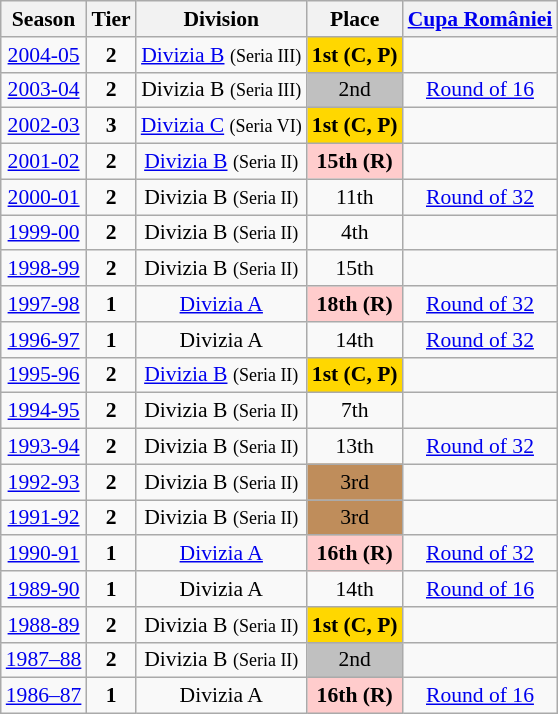<table class="wikitable" style="text-align:center; font-size:90%">
<tr>
<th>Season</th>
<th>Tier</th>
<th>Division</th>
<th>Place</th>
<th><a href='#'>Cupa României</a></th>
</tr>
<tr>
<td><a href='#'>2004-05</a></td>
<td><strong>2</strong></td>
<td><a href='#'>Divizia B</a> <small>(Seria III)</small></td>
<td align=center bgcolor=gold><strong>1st (C, P)</strong></td>
<td></td>
</tr>
<tr>
<td><a href='#'>2003-04</a></td>
<td><strong>2</strong></td>
<td>Divizia B <small>(Seria III)</small></td>
<td align=center bgcolor=silver>2nd</td>
<td><a href='#'>Round of 16</a></td>
</tr>
<tr>
<td><a href='#'>2002-03</a></td>
<td><strong>3</strong></td>
<td><a href='#'>Divizia C</a> <small>(Seria VI)</small></td>
<td align=center bgcolor=gold><strong>1st (C, P)</strong></td>
<td></td>
</tr>
<tr>
<td><a href='#'>2001-02</a></td>
<td><strong>2</strong></td>
<td><a href='#'>Divizia B</a> <small>(Seria II)</small></td>
<td align=center bgcolor=#FFCCCC><strong>15th (R)</strong></td>
<td></td>
</tr>
<tr>
<td><a href='#'>2000-01</a></td>
<td><strong>2</strong></td>
<td>Divizia B <small>(Seria II)</small></td>
<td>11th</td>
<td><a href='#'>Round of 32</a></td>
</tr>
<tr>
<td><a href='#'>1999-00</a></td>
<td><strong>2</strong></td>
<td>Divizia B <small>(Seria II)</small></td>
<td>4th</td>
<td></td>
</tr>
<tr>
<td><a href='#'>1998-99</a></td>
<td><strong>2</strong></td>
<td>Divizia B <small>(Seria II)</small></td>
<td>15th</td>
<td></td>
</tr>
<tr>
<td><a href='#'>1997-98</a></td>
<td><strong>1</strong></td>
<td><a href='#'>Divizia A</a></td>
<td align=center bgcolor=#FFCCCC><strong>18th (R)</strong></td>
<td><a href='#'>Round of 32</a></td>
</tr>
<tr>
<td><a href='#'>1996-97</a></td>
<td><strong>1</strong></td>
<td>Divizia A</td>
<td>14th</td>
<td><a href='#'>Round of 32</a></td>
</tr>
<tr>
<td><a href='#'>1995-96</a></td>
<td><strong>2</strong></td>
<td><a href='#'>Divizia B</a> <small>(Seria II)</small></td>
<td align=center bgcolor=gold><strong>1st (C, P)</strong></td>
<td></td>
</tr>
<tr>
<td><a href='#'>1994-95</a></td>
<td><strong>2</strong></td>
<td>Divizia B <small>(Seria II)</small></td>
<td>7th</td>
<td></td>
</tr>
<tr>
<td><a href='#'>1993-94</a></td>
<td><strong>2</strong></td>
<td>Divizia B <small>(Seria II)</small></td>
<td>13th</td>
<td><a href='#'>Round of 32</a></td>
</tr>
<tr>
<td><a href='#'>1992-93</a></td>
<td><strong>2</strong></td>
<td>Divizia B <small>(Seria II)</small></td>
<td align=center bgcolor=#BF8D5B>3rd</td>
<td></td>
</tr>
<tr>
<td><a href='#'>1991-92</a></td>
<td><strong>2</strong></td>
<td>Divizia B <small>(Seria II)</small></td>
<td align=center bgcolor=#BF8D5B>3rd</td>
<td></td>
</tr>
<tr>
<td><a href='#'>1990-91</a></td>
<td><strong>1</strong></td>
<td><a href='#'>Divizia A</a></td>
<td align=center bgcolor=#FFCCCC><strong>16th (R)</strong></td>
<td><a href='#'>Round of 32</a></td>
</tr>
<tr>
<td><a href='#'>1989-90</a></td>
<td><strong>1</strong></td>
<td>Divizia A</td>
<td>14th</td>
<td><a href='#'>Round of 16</a></td>
</tr>
<tr>
<td><a href='#'>1988-89</a></td>
<td><strong>2</strong></td>
<td>Divizia B <small>(Seria II)</small></td>
<td align=center bgcolor=gold><strong>1st (C, P)</strong></td>
<td></td>
</tr>
<tr>
<td><a href='#'>1987–88</a></td>
<td><strong>2</strong></td>
<td>Divizia B <small>(Seria II)</small></td>
<td align=center bgcolor=silver>2nd</td>
<td></td>
</tr>
<tr>
<td><a href='#'>1986–87</a></td>
<td><strong>1</strong></td>
<td>Divizia A</td>
<td align=center bgcolor=#FFCCCC><strong>16th (R)</strong></td>
<td><a href='#'>Round of 16</a></td>
</tr>
</table>
